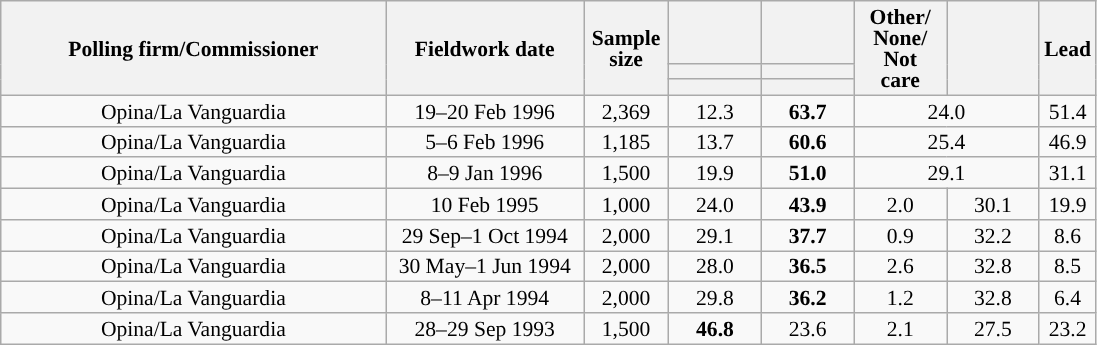<table class="wikitable collapsible collapsed" style="text-align:center; font-size:90%; line-height:14px;">
<tr style="height:42px;">
<th style="width:250px;" rowspan="3">Polling firm/Commissioner</th>
<th style="width:125px;" rowspan="3">Fieldwork date</th>
<th style="width:50px;" rowspan="3">Sample size</th>
<th style="width:55px;"></th>
<th style="width:55px;"></th>
<th style="width:55px;" rowspan="3">Other/<br>None/<br>Not<br>care</th>
<th style="width:55px;" rowspan="3"></th>
<th style="width:30px;" rowspan="3">Lead</th>
</tr>
<tr>
<th style="color:inherit;background:"></th>
<th style="color:inherit;background:"></th>
</tr>
<tr>
<th></th>
<th></th>
</tr>
<tr>
<td>Opina/La Vanguardia</td>
<td>19–20 Feb 1996</td>
<td>2,369</td>
<td>12.3</td>
<td><strong>63.7</strong></td>
<td colspan="2">24.0</td>
<td style="background:">51.4</td>
</tr>
<tr>
<td>Opina/La Vanguardia</td>
<td>5–6 Feb 1996</td>
<td>1,185</td>
<td>13.7</td>
<td><strong>60.6</strong></td>
<td colspan="2">25.4</td>
<td style="background:">46.9</td>
</tr>
<tr>
<td>Opina/La Vanguardia</td>
<td>8–9 Jan 1996</td>
<td>1,500</td>
<td>19.9</td>
<td><strong>51.0</strong></td>
<td colspan="2">29.1</td>
<td style="background:">31.1</td>
</tr>
<tr>
<td>Opina/La Vanguardia</td>
<td>10 Feb 1995</td>
<td>1,000</td>
<td>24.0</td>
<td><strong>43.9</strong></td>
<td>2.0</td>
<td>30.1</td>
<td style="background:">19.9</td>
</tr>
<tr>
<td>Opina/La Vanguardia</td>
<td>29 Sep–1 Oct 1994</td>
<td>2,000</td>
<td>29.1</td>
<td><strong>37.7</strong></td>
<td>0.9</td>
<td>32.2</td>
<td style="background:">8.6</td>
</tr>
<tr>
<td>Opina/La Vanguardia</td>
<td>30 May–1 Jun 1994</td>
<td>2,000</td>
<td>28.0</td>
<td><strong>36.5</strong></td>
<td>2.6</td>
<td>32.8</td>
<td style="background:">8.5</td>
</tr>
<tr>
<td>Opina/La Vanguardia</td>
<td>8–11 Apr 1994</td>
<td>2,000</td>
<td>29.8</td>
<td><strong>36.2</strong></td>
<td>1.2</td>
<td>32.8</td>
<td style="background:">6.4</td>
</tr>
<tr>
<td>Opina/La Vanguardia</td>
<td>28–29 Sep 1993</td>
<td>1,500</td>
<td><strong>46.8</strong></td>
<td>23.6</td>
<td>2.1</td>
<td>27.5</td>
<td style="background:">23.2</td>
</tr>
</table>
